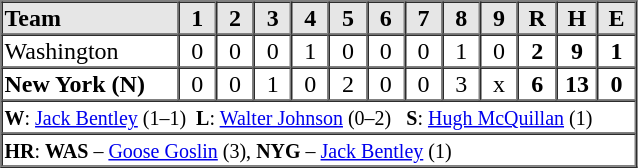<table border=1 cellspacing=0 width=425 style="margin-left:3em;">
<tr style="text-align:center; background-color:#e6e6e6;">
<th align=left width=125>Team</th>
<th width=25>1</th>
<th width=25>2</th>
<th width=25>3</th>
<th width=25>4</th>
<th width=25>5</th>
<th width=25>6</th>
<th width=25>7</th>
<th width=25>8</th>
<th width=25>9</th>
<th width=25>R</th>
<th width=25>H</th>
<th width=25>E</th>
</tr>
<tr style="text-align:center;">
<td align=left>Washington</td>
<td>0</td>
<td>0</td>
<td>0</td>
<td>1</td>
<td>0</td>
<td>0</td>
<td>0</td>
<td>1</td>
<td>0</td>
<td><strong>2</strong></td>
<td><strong>9</strong></td>
<td><strong>1</strong></td>
</tr>
<tr style="text-align:center;">
<td align=left><strong>New York (N)</strong></td>
<td>0</td>
<td>0</td>
<td>1</td>
<td>0</td>
<td>2</td>
<td>0</td>
<td>0</td>
<td>3</td>
<td>x</td>
<td><strong>6</strong></td>
<td><strong>13</strong></td>
<td><strong>0</strong></td>
</tr>
<tr style="text-align:left;">
<td colspan=13><small><strong>W</strong>: <a href='#'>Jack Bentley</a> (1–1)  <strong>L</strong>: <a href='#'>Walter Johnson</a> (0–2)   <strong>S</strong>: <a href='#'>Hugh McQuillan</a> (1)</small></td>
</tr>
<tr style="text-align:left;">
<td colspan=13><small><strong>HR</strong>: <strong>WAS</strong> – <a href='#'>Goose Goslin</a> (3), <strong>NYG</strong> – <a href='#'>Jack Bentley</a> (1) </small></td>
</tr>
</table>
